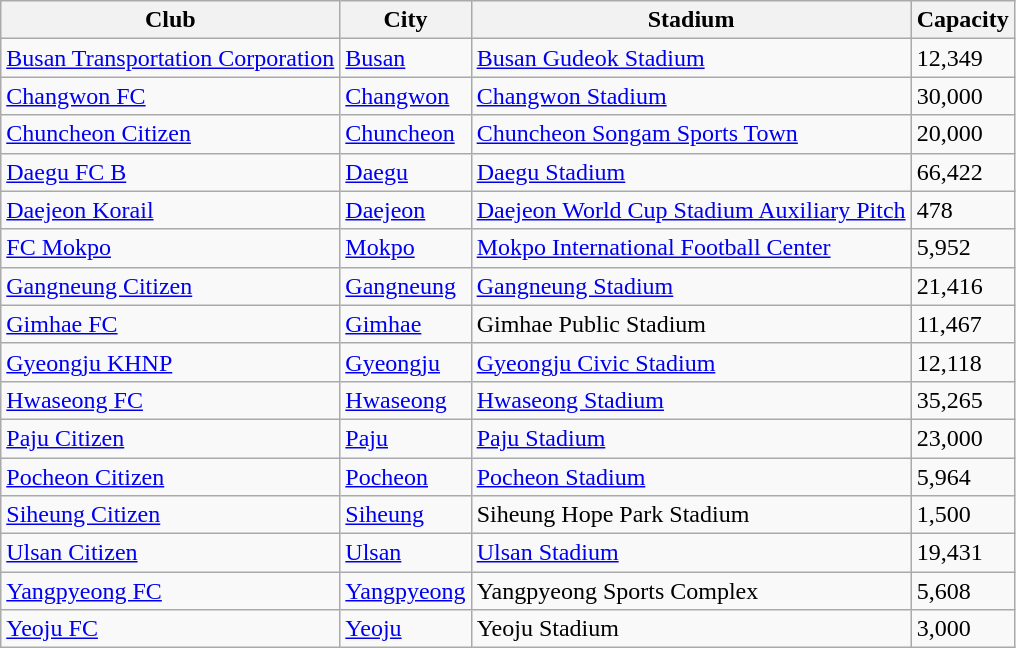<table class="wikitable sortable" style="text-align: left;">
<tr>
<th>Club</th>
<th>City</th>
<th>Stadium</th>
<th>Capacity</th>
</tr>
<tr>
<td><a href='#'>Busan Transportation Corporation</a></td>
<td><a href='#'>Busan</a></td>
<td><a href='#'>Busan Gudeok Stadium</a></td>
<td>12,349</td>
</tr>
<tr>
<td><a href='#'>Changwon FC</a></td>
<td><a href='#'>Changwon</a></td>
<td><a href='#'>Changwon Stadium</a></td>
<td>30,000</td>
</tr>
<tr>
<td><a href='#'>Chuncheon Citizen</a></td>
<td><a href='#'>Chuncheon</a></td>
<td><a href='#'>Chuncheon Songam Sports Town</a></td>
<td>20,000</td>
</tr>
<tr>
<td><a href='#'>Daegu FC B</a></td>
<td><a href='#'>Daegu</a></td>
<td><a href='#'>Daegu Stadium</a></td>
<td>66,422</td>
</tr>
<tr>
<td><a href='#'>Daejeon Korail</a></td>
<td><a href='#'>Daejeon</a></td>
<td><a href='#'>Daejeon World Cup Stadium Auxiliary Pitch</a></td>
<td>478</td>
</tr>
<tr>
<td><a href='#'>FC Mokpo</a></td>
<td><a href='#'>Mokpo</a></td>
<td><a href='#'>Mokpo International Football Center</a></td>
<td>5,952</td>
</tr>
<tr>
<td><a href='#'>Gangneung Citizen</a></td>
<td><a href='#'>Gangneung</a></td>
<td><a href='#'>Gangneung Stadium</a></td>
<td>21,416</td>
</tr>
<tr>
<td><a href='#'>Gimhae FC</a></td>
<td><a href='#'>Gimhae</a></td>
<td>Gimhae Public Stadium</td>
<td>11,467</td>
</tr>
<tr>
<td><a href='#'>Gyeongju KHNP</a></td>
<td><a href='#'>Gyeongju</a></td>
<td><a href='#'>Gyeongju Civic Stadium</a></td>
<td>12,118</td>
</tr>
<tr>
<td><a href='#'>Hwaseong FC</a></td>
<td><a href='#'>Hwaseong</a></td>
<td><a href='#'>Hwaseong Stadium</a></td>
<td>35,265</td>
</tr>
<tr>
<td><a href='#'>Paju Citizen</a></td>
<td><a href='#'>Paju</a></td>
<td><a href='#'>Paju Stadium</a></td>
<td>23,000</td>
</tr>
<tr>
<td><a href='#'>Pocheon Citizen</a></td>
<td><a href='#'>Pocheon</a></td>
<td><a href='#'>Pocheon Stadium</a></td>
<td>5,964</td>
</tr>
<tr>
<td><a href='#'>Siheung Citizen</a></td>
<td><a href='#'>Siheung</a></td>
<td>Siheung Hope Park Stadium</td>
<td>1,500</td>
</tr>
<tr>
<td><a href='#'>Ulsan Citizen</a></td>
<td><a href='#'>Ulsan</a></td>
<td><a href='#'>Ulsan Stadium</a></td>
<td>19,431</td>
</tr>
<tr>
<td><a href='#'>Yangpyeong FC</a></td>
<td><a href='#'>Yangpyeong</a></td>
<td>Yangpyeong Sports Complex</td>
<td>5,608</td>
</tr>
<tr>
<td><a href='#'>Yeoju FC</a></td>
<td><a href='#'>Yeoju</a></td>
<td>Yeoju Stadium</td>
<td>3,000</td>
</tr>
</table>
